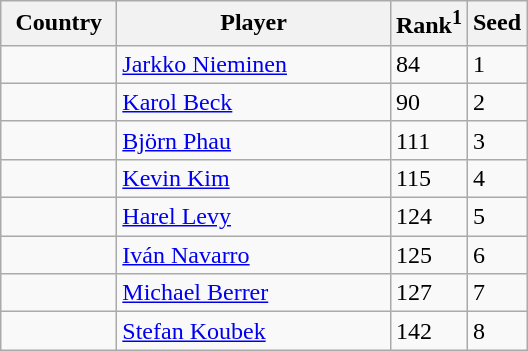<table class="sortable wikitable">
<tr>
<th width="70">Country</th>
<th width="175">Player</th>
<th>Rank<sup>1</sup></th>
<th>Seed</th>
</tr>
<tr>
<td></td>
<td><a href='#'>Jarkko Nieminen</a></td>
<td>84</td>
<td>1</td>
</tr>
<tr>
<td></td>
<td><a href='#'>Karol Beck</a></td>
<td>90</td>
<td>2</td>
</tr>
<tr>
<td></td>
<td><a href='#'>Björn Phau</a></td>
<td>111</td>
<td>3</td>
</tr>
<tr>
<td></td>
<td><a href='#'>Kevin Kim</a></td>
<td>115</td>
<td>4</td>
</tr>
<tr>
<td></td>
<td><a href='#'>Harel Levy</a></td>
<td>124</td>
<td>5</td>
</tr>
<tr>
<td></td>
<td><a href='#'>Iván Navarro</a></td>
<td>125</td>
<td>6</td>
</tr>
<tr>
<td></td>
<td><a href='#'>Michael Berrer</a></td>
<td>127</td>
<td>7</td>
</tr>
<tr>
<td></td>
<td><a href='#'>Stefan Koubek</a></td>
<td>142</td>
<td>8</td>
</tr>
</table>
